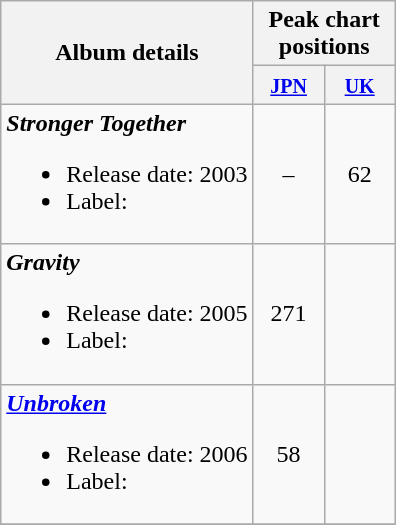<table class="wikitable">
<tr>
<th rowspan="2">Album details</th>
<th colspan="2">Peak chart positions</th>
</tr>
<tr>
<th width="40"><small><a href='#'>JPN</a></small></th>
<th width="40"><small><a href='#'>UK</a></small></th>
</tr>
<tr>
<td><strong><em>Stronger Together</em></strong><br><ul><li>Release date: 2003</li><li>Label:</li></ul></td>
<td align="center">–</td>
<td align="center">62</td>
</tr>
<tr>
<td><strong><em>Gravity</em></strong><br><ul><li>Release date: 2005</li><li>Label:</li></ul></td>
<td align="center">271</td>
<td align="center"></td>
</tr>
<tr>
<td><strong><em><a href='#'>Unbroken</a></em></strong><br><ul><li>Release date: 2006</li><li>Label:</li></ul></td>
<td align="center">58</td>
<td align="center"></td>
</tr>
<tr>
</tr>
</table>
